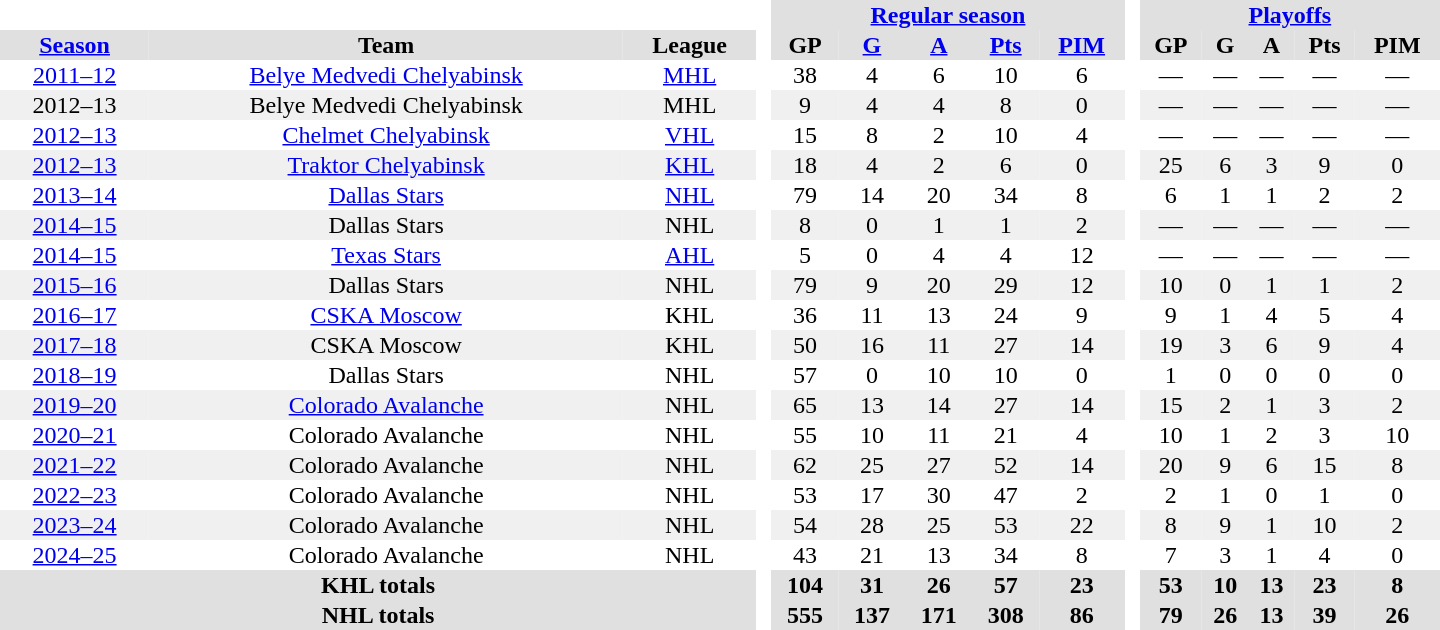<table border="0" cellpadding="1" cellspacing="0" style="text-align:center; width:60em;">
<tr bgcolor="#e0e0e0">
<th colspan="3" bgcolor="#ffffff"> </th>
<th rowspan="99" bgcolor="#ffffff"> </th>
<th colspan="5"><a href='#'>Regular season</a></th>
<th rowspan="99" bgcolor="#ffffff"> </th>
<th colspan="5"><a href='#'>Playoffs</a></th>
</tr>
<tr bgcolor="#e0e0e0">
<th><a href='#'>Season</a></th>
<th>Team</th>
<th>League</th>
<th>GP</th>
<th><a href='#'>G</a></th>
<th><a href='#'>A</a></th>
<th><a href='#'>Pts</a></th>
<th><a href='#'>PIM</a></th>
<th>GP</th>
<th>G</th>
<th>A</th>
<th>Pts</th>
<th>PIM</th>
</tr>
<tr>
<td><a href='#'>2011–12</a></td>
<td><a href='#'>Belye Medvedi Chelyabinsk</a></td>
<td><a href='#'>MHL</a></td>
<td>38</td>
<td>4</td>
<td>6</td>
<td>10</td>
<td>6</td>
<td>—</td>
<td>—</td>
<td>—</td>
<td>—</td>
<td>—</td>
</tr>
<tr bgcolor="#f0f0f0">
<td>2012–13</td>
<td>Belye Medvedi Chelyabinsk</td>
<td>MHL</td>
<td>9</td>
<td>4</td>
<td>4</td>
<td>8</td>
<td>0</td>
<td>—</td>
<td>—</td>
<td>—</td>
<td>—</td>
<td>—</td>
</tr>
<tr>
<td><a href='#'>2012–13</a></td>
<td><a href='#'>Chelmet Chelyabinsk</a></td>
<td><a href='#'>VHL</a></td>
<td>15</td>
<td>8</td>
<td>2</td>
<td>10</td>
<td>4</td>
<td>—</td>
<td>—</td>
<td>—</td>
<td>—</td>
<td>—</td>
</tr>
<tr bgcolor="#f0f0f0">
<td><a href='#'>2012–13</a></td>
<td><a href='#'>Traktor Chelyabinsk</a></td>
<td><a href='#'>KHL</a></td>
<td>18</td>
<td>4</td>
<td>2</td>
<td>6</td>
<td>0</td>
<td>25</td>
<td>6</td>
<td>3</td>
<td>9</td>
<td>0</td>
</tr>
<tr>
<td><a href='#'>2013–14</a></td>
<td><a href='#'>Dallas Stars</a></td>
<td><a href='#'>NHL</a></td>
<td>79</td>
<td>14</td>
<td>20</td>
<td>34</td>
<td>8</td>
<td>6</td>
<td>1</td>
<td>1</td>
<td>2</td>
<td>2</td>
</tr>
<tr bgcolor="#f0f0f0">
<td><a href='#'>2014–15</a></td>
<td>Dallas Stars</td>
<td>NHL</td>
<td>8</td>
<td>0</td>
<td>1</td>
<td>1</td>
<td>2</td>
<td>—</td>
<td>—</td>
<td>—</td>
<td>—</td>
<td>—</td>
</tr>
<tr>
<td><a href='#'>2014–15</a></td>
<td><a href='#'>Texas Stars</a></td>
<td><a href='#'>AHL</a></td>
<td>5</td>
<td>0</td>
<td>4</td>
<td>4</td>
<td>12</td>
<td>—</td>
<td>—</td>
<td>—</td>
<td>—</td>
<td>—</td>
</tr>
<tr bgcolor="#f0f0f0">
<td><a href='#'>2015–16</a></td>
<td>Dallas Stars</td>
<td>NHL</td>
<td>79</td>
<td>9</td>
<td>20</td>
<td>29</td>
<td>12</td>
<td>10</td>
<td>0</td>
<td>1</td>
<td>1</td>
<td>2</td>
</tr>
<tr>
<td><a href='#'>2016–17</a></td>
<td><a href='#'>CSKA Moscow</a></td>
<td>KHL</td>
<td>36</td>
<td>11</td>
<td>13</td>
<td>24</td>
<td>9</td>
<td>9</td>
<td>1</td>
<td>4</td>
<td>5</td>
<td>4</td>
</tr>
<tr bgcolor="#f0f0f0">
<td><a href='#'>2017–18</a></td>
<td>CSKA Moscow</td>
<td>KHL</td>
<td>50</td>
<td>16</td>
<td>11</td>
<td>27</td>
<td>14</td>
<td>19</td>
<td>3</td>
<td>6</td>
<td>9</td>
<td>4</td>
</tr>
<tr>
<td><a href='#'>2018–19</a></td>
<td>Dallas Stars</td>
<td>NHL</td>
<td>57</td>
<td>0</td>
<td>10</td>
<td>10</td>
<td>0</td>
<td>1</td>
<td>0</td>
<td>0</td>
<td>0</td>
<td>0</td>
</tr>
<tr bgcolor="#f0f0f0">
<td><a href='#'>2019–20</a></td>
<td><a href='#'>Colorado Avalanche</a></td>
<td>NHL</td>
<td>65</td>
<td>13</td>
<td>14</td>
<td>27</td>
<td>14</td>
<td>15</td>
<td>2</td>
<td>1</td>
<td>3</td>
<td>2</td>
</tr>
<tr>
<td><a href='#'>2020–21</a></td>
<td>Colorado Avalanche</td>
<td>NHL</td>
<td>55</td>
<td>10</td>
<td>11</td>
<td>21</td>
<td>4</td>
<td>10</td>
<td>1</td>
<td>2</td>
<td>3</td>
<td>10</td>
</tr>
<tr bgcolor="#f0f0f0">
<td><a href='#'>2021–22</a></td>
<td>Colorado Avalanche</td>
<td>NHL</td>
<td>62</td>
<td>25</td>
<td>27</td>
<td>52</td>
<td>14</td>
<td>20</td>
<td>9</td>
<td>6</td>
<td>15</td>
<td>8</td>
</tr>
<tr>
<td><a href='#'>2022–23</a></td>
<td>Colorado Avalanche</td>
<td>NHL</td>
<td>53</td>
<td>17</td>
<td>30</td>
<td>47</td>
<td>2</td>
<td>2</td>
<td>1</td>
<td>0</td>
<td>1</td>
<td>0</td>
</tr>
<tr bgcolor="#f0f0f0">
<td><a href='#'>2023–24</a></td>
<td>Colorado Avalanche</td>
<td>NHL</td>
<td>54</td>
<td>28</td>
<td>25</td>
<td>53</td>
<td>22</td>
<td>8</td>
<td>9</td>
<td>1</td>
<td>10</td>
<td>2</td>
</tr>
<tr>
<td><a href='#'>2024–25</a></td>
<td>Colorado Avalanche</td>
<td>NHL</td>
<td>43</td>
<td>21</td>
<td>13</td>
<td>34</td>
<td>8</td>
<td>7</td>
<td>3</td>
<td>1</td>
<td>4</td>
<td>0</td>
</tr>
<tr bgcolor="#e0e0e0">
<th colspan="3">KHL totals</th>
<th>104</th>
<th>31</th>
<th>26</th>
<th>57</th>
<th>23</th>
<th>53</th>
<th>10</th>
<th>13</th>
<th>23</th>
<th>8</th>
</tr>
<tr bgcolor="#e0e0e0">
<th colspan="3">NHL totals</th>
<th>555</th>
<th>137</th>
<th>171</th>
<th>308</th>
<th>86</th>
<th>79</th>
<th>26</th>
<th>13</th>
<th>39</th>
<th>26</th>
</tr>
<tr>
</tr>
</table>
